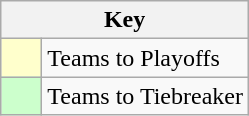<table class="wikitable" style="text-align: center;">
<tr>
<th colspan=2>Key</th>
</tr>
<tr>
<td style="background:#ffc; width:20px;"></td>
<td align=left>Teams to Playoffs</td>
</tr>
<tr>
<td style="background:#ccffcc; width:20px;"></td>
<td align=left>Teams to Tiebreaker</td>
</tr>
</table>
